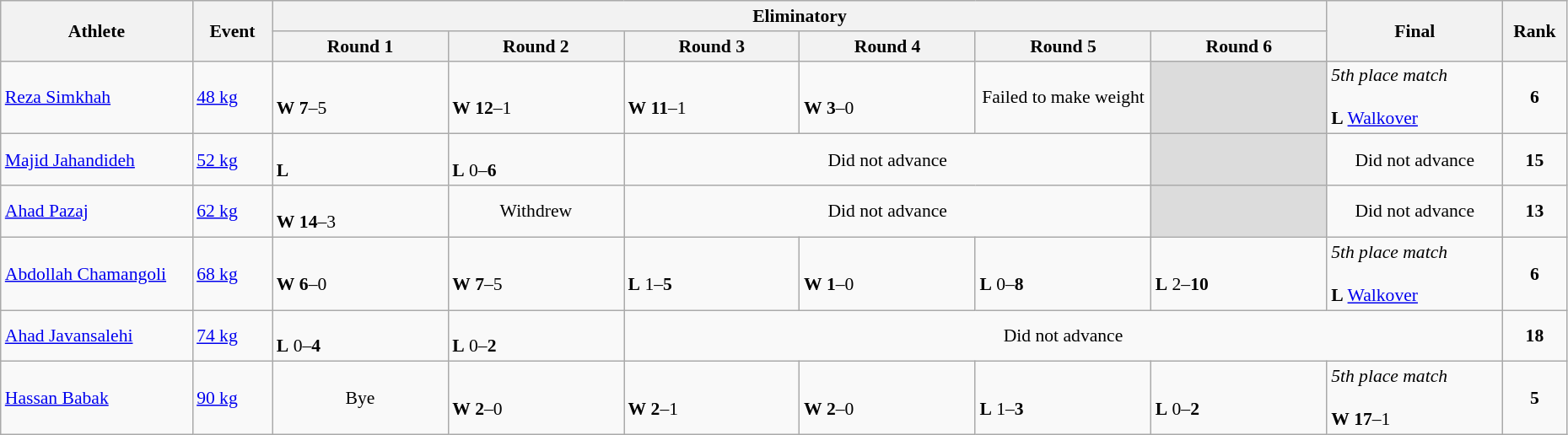<table class="wikitable" width="98%" style="text-align:left; font-size:90%">
<tr>
<th rowspan="2" width="12%">Athlete</th>
<th rowspan="2" width="5%">Event</th>
<th colspan="6">Eliminatory</th>
<th rowspan="2" width="11%">Final</th>
<th rowspan="2" width="4%">Rank</th>
</tr>
<tr>
<th width="11%">Round 1</th>
<th width="11%">Round 2</th>
<th width="11%">Round 3</th>
<th width="11%">Round 4</th>
<th width="11%">Round 5</th>
<th width="11%">Round 6</th>
</tr>
<tr>
<td><a href='#'>Reza Simkhah</a></td>
<td><a href='#'>48 kg</a></td>
<td><br><strong>W</strong> <strong>7</strong>–5</td>
<td><br><strong>W</strong> <strong>12</strong>–1</td>
<td><br><strong>W</strong> <strong>11</strong>–1</td>
<td><br><strong>W</strong> <strong>3</strong>–0</td>
<td align=center>Failed to make weight</td>
<td bgcolor=#DCDCDC></td>
<td><em>5th place match</em><br><br><strong>L</strong> <a href='#'>Walkover</a></td>
<td align=center><strong>6</strong></td>
</tr>
<tr>
<td><a href='#'>Majid Jahandideh</a></td>
<td><a href='#'>52 kg</a></td>
<td><br><strong>L</strong> </td>
<td><br><strong>L</strong> 0–<strong>6</strong></td>
<td colspan=3 align=center>Did not advance</td>
<td bgcolor=#DCDCDC></td>
<td align=center>Did not advance</td>
<td align=center><strong>15</strong></td>
</tr>
<tr>
<td><a href='#'>Ahad Pazaj</a></td>
<td><a href='#'>62 kg</a></td>
<td><br><strong>W</strong> <strong>14</strong>–3</td>
<td align=center>Withdrew</td>
<td colspan=3 align=center>Did not advance</td>
<td bgcolor=#DCDCDC></td>
<td align=center>Did not advance</td>
<td align=center><strong>13</strong></td>
</tr>
<tr>
<td><a href='#'>Abdollah Chamangoli</a></td>
<td><a href='#'>68 kg</a></td>
<td><br><strong>W</strong> <strong>6</strong>–0</td>
<td><br><strong>W</strong> <strong>7</strong>–5</td>
<td><br><strong>L</strong> 1–<strong>5</strong></td>
<td><br><strong>W</strong> <strong>1</strong>–0</td>
<td><br><strong>L</strong> 0–<strong>8</strong></td>
<td><br><strong>L</strong> 2–<strong>10</strong></td>
<td><em>5th place match</em><br><br><strong>L</strong> <a href='#'>Walkover</a></td>
<td align=center><strong>6</strong></td>
</tr>
<tr>
<td><a href='#'>Ahad Javansalehi</a></td>
<td><a href='#'>74 kg</a></td>
<td><br><strong>L</strong> 0–<strong>4</strong></td>
<td><br><strong>L</strong> 0–<strong>2</strong></td>
<td colspan=5 align=center>Did not advance</td>
<td align=center><strong>18</strong></td>
</tr>
<tr>
<td><a href='#'>Hassan Babak</a></td>
<td><a href='#'>90 kg</a></td>
<td align=center>Bye</td>
<td><br><strong>W</strong> <strong>2</strong>–0</td>
<td><br><strong>W</strong> <strong>2</strong>–1</td>
<td><br><strong>W</strong> <strong>2</strong>–0</td>
<td><br><strong>L</strong> 1–<strong>3</strong></td>
<td><br><strong>L</strong> 0–<strong>2</strong></td>
<td><em>5th place match</em><br><br><strong>W</strong> <strong>17</strong>–1</td>
<td align=center><strong>5</strong></td>
</tr>
</table>
